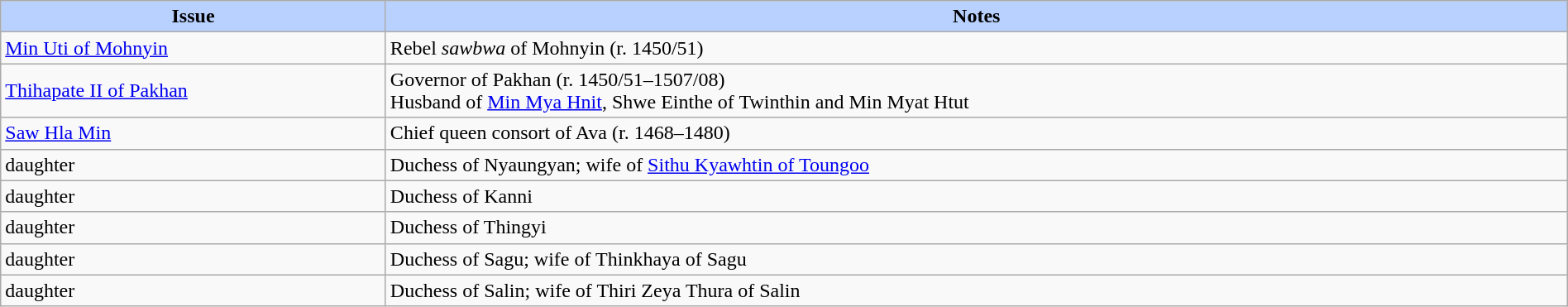<table width=100% class="wikitable">
<tr>
<th style="background-color:#B9D1FF">Issue</th>
<th style="background-color:#B9D1FF">Notes</th>
</tr>
<tr>
<td><a href='#'>Min Uti of Mohnyin</a></td>
<td>Rebel <em>sawbwa</em> of Mohnyin (r. 1450/51)</td>
</tr>
<tr>
<td><a href='#'>Thihapate II of Pakhan</a></td>
<td>Governor of Pakhan (r. 1450/51–1507/08) <br> Husband of <a href='#'>Min Mya Hnit</a>, Shwe Einthe of Twinthin and Min Myat Htut</td>
</tr>
<tr>
<td><a href='#'>Saw Hla Min</a></td>
<td>Chief queen consort of Ava (r. 1468–1480)</td>
</tr>
<tr>
<td>daughter</td>
<td>Duchess of Nyaungyan; wife of <a href='#'>Sithu Kyawhtin of Toungoo</a></td>
</tr>
<tr>
<td>daughter</td>
<td>Duchess of Kanni</td>
</tr>
<tr>
<td>daughter</td>
<td>Duchess of Thingyi</td>
</tr>
<tr>
<td>daughter</td>
<td>Duchess of Sagu; wife of Thinkhaya of Sagu</td>
</tr>
<tr>
<td>daughter</td>
<td>Duchess of Salin; wife of Thiri Zeya Thura of Salin</td>
</tr>
</table>
